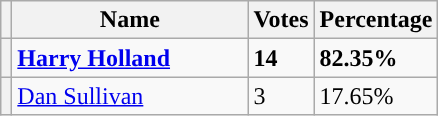<table class="wikitable">
<tr>
<th></th>
<th>Name</th>
<th>Votes</th>
<th>Percentage</th>
</tr>
<tr>
<th style="background-color: "></th>
<td width="150"><strong><a href='#'>Harry Holland</a></strong></td>
<td><strong>14</strong></td>
<td><strong>82.35%</strong></td>
</tr>
<tr>
<th style="background-color: "></th>
<td><a href='#'>Dan Sullivan</a></td>
<td>3</td>
<td>17.65%</td>
</tr>
</table>
